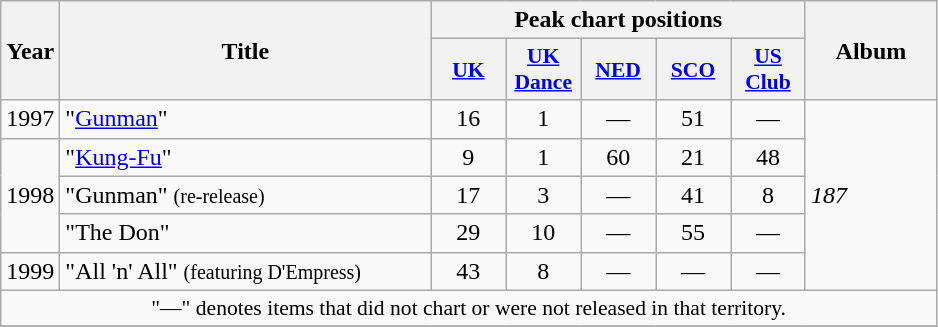<table class="wikitable" style="text-align:center;">
<tr>
<th rowspan="2" style="width:2em;">Year</th>
<th rowspan="2" style="width:15em;">Title</th>
<th colspan="5">Peak chart positions</th>
<th rowspan="2" style="width:5em;">Album</th>
</tr>
<tr>
<th style="width:3em;font-size:90%;"><a href='#'>UK</a><br></th>
<th style="width:3em;font-size:90%;"><a href='#'>UK<br>Dance</a><br></th>
<th style="width:3em;font-size:90%;"><a href='#'>NED</a><br></th>
<th style="width:3em;font-size:90%;"><a href='#'>SCO</a><br></th>
<th style="width:3em;font-size:90%;"><a href='#'>US<br>Club</a><br></th>
</tr>
<tr>
<td>1997</td>
<td style="text-align:left;">"<a href='#'>Gunman</a>"</td>
<td>16</td>
<td>1</td>
<td>—</td>
<td>51</td>
<td>—</td>
<td style="text-align:left;" rowspan="5"><em>187</em></td>
</tr>
<tr>
<td rowspan="3">1998</td>
<td style="text-align:left;">"<a href='#'>Kung-Fu</a>"</td>
<td>9</td>
<td>1</td>
<td>60</td>
<td>21</td>
<td>48</td>
</tr>
<tr>
<td style="text-align:left;">"Gunman" <small>(re-release)</small></td>
<td>17</td>
<td>3</td>
<td>—</td>
<td>41</td>
<td>8</td>
</tr>
<tr>
<td style="text-align:left;">"The Don"</td>
<td>29</td>
<td>10</td>
<td>—</td>
<td>55</td>
<td>—</td>
</tr>
<tr>
<td>1999</td>
<td style="text-align:left;">"All 'n' All" <small>(featuring D'Empress)</small></td>
<td>43</td>
<td>8</td>
<td>—</td>
<td>—</td>
<td>—</td>
</tr>
<tr>
<td align="center" colspan="15" style="font-size:90%">"—" denotes items that did not chart or were not released in that territory.</td>
</tr>
<tr>
</tr>
</table>
